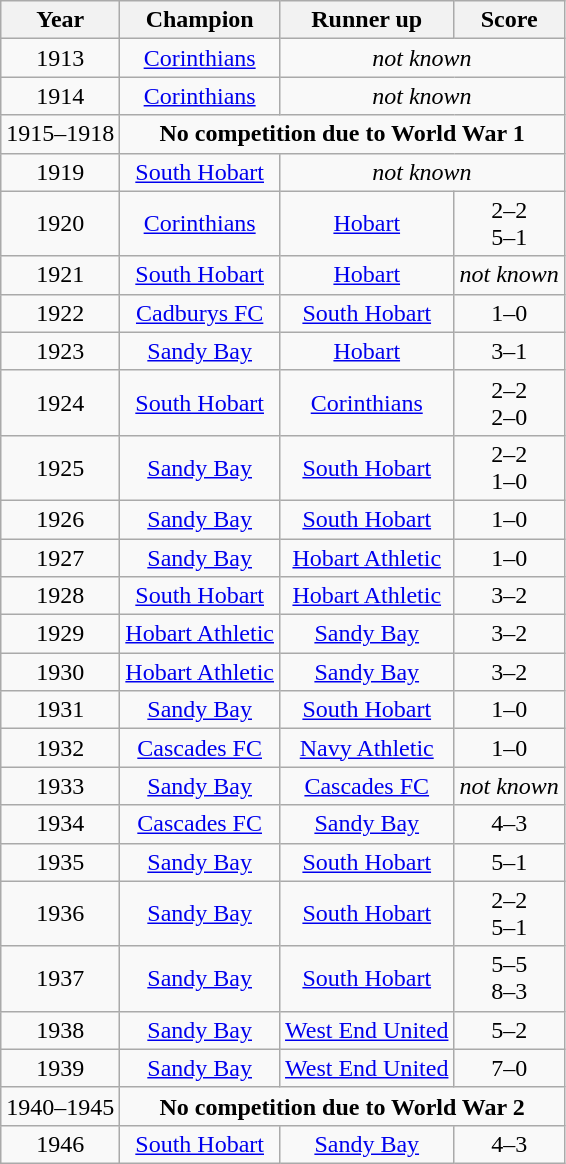<table class="wikitable" style="text-align:center">
<tr>
<th>Year</th>
<th>Champion</th>
<th>Runner up</th>
<th>Score</th>
</tr>
<tr>
<td>1913</td>
<td><a href='#'>Corinthians</a></td>
<td colspan=2><em>not known</em></td>
</tr>
<tr>
<td>1914</td>
<td><a href='#'>Corinthians</a></td>
<td colspan=2><em>not known</em></td>
</tr>
<tr>
<td>1915–1918</td>
<td colspan=3><strong>No competition due to World War 1</strong></td>
</tr>
<tr>
<td>1919</td>
<td><a href='#'>South Hobart</a></td>
<td colspan=2><em>not known</em></td>
</tr>
<tr>
<td>1920</td>
<td><a href='#'>Corinthians</a></td>
<td><a href='#'>Hobart</a></td>
<td>2–2<br>5–1</td>
</tr>
<tr>
<td>1921</td>
<td><a href='#'>South Hobart</a></td>
<td><a href='#'>Hobart</a></td>
<td><em>not known</em></td>
</tr>
<tr>
<td>1922</td>
<td><a href='#'>Cadburys FC</a></td>
<td><a href='#'>South Hobart</a></td>
<td>1–0</td>
</tr>
<tr>
<td>1923</td>
<td><a href='#'>Sandy Bay</a></td>
<td><a href='#'>Hobart</a></td>
<td>3–1</td>
</tr>
<tr>
<td>1924</td>
<td><a href='#'>South Hobart</a></td>
<td><a href='#'>Corinthians</a></td>
<td>2–2<br>2–0</td>
</tr>
<tr>
<td>1925</td>
<td><a href='#'>Sandy Bay</a></td>
<td><a href='#'>South Hobart</a></td>
<td>2–2<br>1–0</td>
</tr>
<tr>
<td>1926</td>
<td><a href='#'>Sandy Bay</a></td>
<td><a href='#'>South Hobart</a></td>
<td>1–0</td>
</tr>
<tr>
<td>1927</td>
<td><a href='#'>Sandy Bay</a></td>
<td><a href='#'>Hobart Athletic</a></td>
<td>1–0</td>
</tr>
<tr>
<td>1928</td>
<td><a href='#'>South Hobart</a></td>
<td><a href='#'>Hobart Athletic</a></td>
<td>3–2</td>
</tr>
<tr>
<td>1929</td>
<td><a href='#'>Hobart Athletic</a></td>
<td><a href='#'>Sandy Bay</a></td>
<td>3–2</td>
</tr>
<tr>
<td>1930</td>
<td><a href='#'>Hobart Athletic</a></td>
<td><a href='#'>Sandy Bay</a></td>
<td>3–2</td>
</tr>
<tr>
<td>1931</td>
<td><a href='#'>Sandy Bay</a></td>
<td><a href='#'>South Hobart</a></td>
<td>1–0</td>
</tr>
<tr>
<td>1932</td>
<td><a href='#'>Cascades FC</a></td>
<td><a href='#'>Navy Athletic</a></td>
<td>1–0</td>
</tr>
<tr>
<td>1933</td>
<td><a href='#'>Sandy Bay</a></td>
<td><a href='#'>Cascades FC</a></td>
<td><em>not known</em></td>
</tr>
<tr>
<td>1934</td>
<td><a href='#'>Cascades FC</a></td>
<td><a href='#'>Sandy Bay</a></td>
<td>4–3</td>
</tr>
<tr>
<td>1935</td>
<td><a href='#'>Sandy Bay</a></td>
<td><a href='#'>South Hobart</a></td>
<td>5–1</td>
</tr>
<tr>
<td>1936</td>
<td><a href='#'>Sandy Bay</a></td>
<td><a href='#'>South Hobart</a></td>
<td>2–2<br>5–1</td>
</tr>
<tr>
<td>1937</td>
<td><a href='#'>Sandy Bay</a></td>
<td><a href='#'>South Hobart</a></td>
<td>5–5<br>8–3</td>
</tr>
<tr>
<td>1938</td>
<td><a href='#'>Sandy Bay</a></td>
<td><a href='#'>West End United</a></td>
<td>5–2</td>
</tr>
<tr>
<td>1939</td>
<td><a href='#'>Sandy Bay</a></td>
<td><a href='#'>West End United</a></td>
<td>7–0</td>
</tr>
<tr>
<td>1940–1945</td>
<td colspan=3><strong>No competition due to World War 2</strong></td>
</tr>
<tr>
<td>1946</td>
<td><a href='#'>South Hobart</a></td>
<td><a href='#'>Sandy Bay</a></td>
<td>4–3</td>
</tr>
</table>
